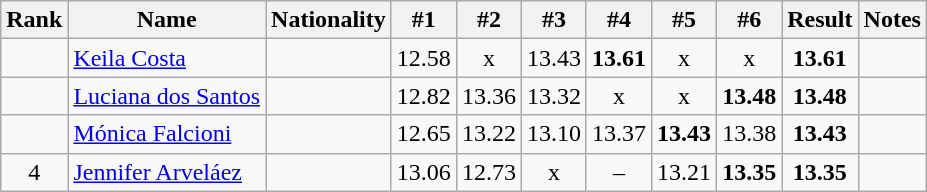<table class="wikitable sortable" style="text-align:center">
<tr>
<th>Rank</th>
<th>Name</th>
<th>Nationality</th>
<th>#1</th>
<th>#2</th>
<th>#3</th>
<th>#4</th>
<th>#5</th>
<th>#6</th>
<th>Result</th>
<th>Notes</th>
</tr>
<tr>
<td></td>
<td align=left><a href='#'>Keila Costa</a></td>
<td align=left></td>
<td>12.58</td>
<td>x</td>
<td>13.43</td>
<td><strong>13.61</strong></td>
<td>x</td>
<td>x</td>
<td><strong>13.61</strong></td>
<td></td>
</tr>
<tr>
<td></td>
<td align=left><a href='#'>Luciana dos Santos</a></td>
<td align=left></td>
<td>12.82</td>
<td>13.36</td>
<td>13.32</td>
<td>x</td>
<td>x</td>
<td><strong>13.48</strong></td>
<td><strong>13.48</strong></td>
<td></td>
</tr>
<tr>
<td></td>
<td align=left><a href='#'>Mónica Falcioni</a></td>
<td align=left></td>
<td>12.65</td>
<td>13.22</td>
<td>13.10</td>
<td>13.37</td>
<td><strong>13.43</strong></td>
<td>13.38</td>
<td><strong>13.43</strong></td>
<td></td>
</tr>
<tr>
<td>4</td>
<td align=left><a href='#'>Jennifer Arveláez</a></td>
<td align=left></td>
<td>13.06</td>
<td>12.73</td>
<td>x</td>
<td>–</td>
<td>13.21</td>
<td><strong>13.35</strong></td>
<td><strong>13.35</strong></td>
<td></td>
</tr>
</table>
